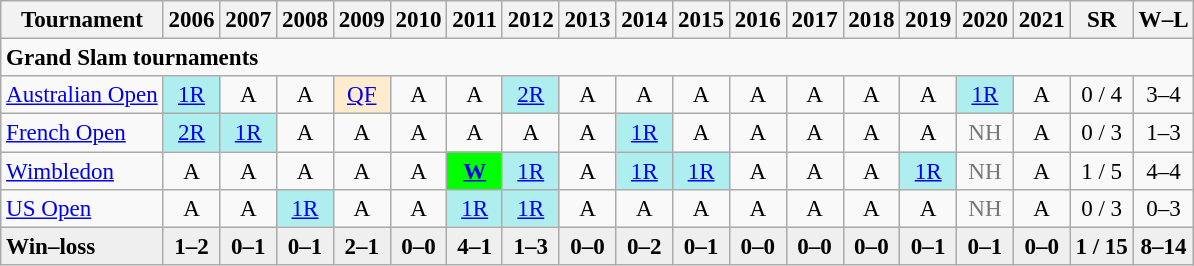<table class=wikitable style=text-align:center;font-size:96%>
<tr>
<th>Tournament</th>
<th>2006</th>
<th>2007</th>
<th>2008</th>
<th>2009</th>
<th>2010</th>
<th>2011</th>
<th>2012</th>
<th>2013</th>
<th>2014</th>
<th>2015</th>
<th>2016</th>
<th>2017</th>
<th>2018</th>
<th>2019</th>
<th>2020</th>
<th>2021</th>
<th>SR</th>
<th>W–L</th>
</tr>
<tr>
<td colspan="19" align="left"><strong>Grand Slam tournaments</strong></td>
</tr>
<tr>
<td align=left><a href='#'>Australian Open</a></td>
<td bgcolor=afeeee><a href='#'>1R</a></td>
<td>A</td>
<td>A</td>
<td bgcolor=ffebcd><a href='#'>QF</a></td>
<td>A</td>
<td>A</td>
<td bgcolor=afeeee><a href='#'>2R</a></td>
<td>A</td>
<td>A</td>
<td>A</td>
<td>A</td>
<td>A</td>
<td>A</td>
<td>A</td>
<td bgcolor=afeeee><a href='#'>1R</a></td>
<td>A</td>
<td>0 / 4</td>
<td>3–4</td>
</tr>
<tr>
<td align=left><a href='#'>French Open</a></td>
<td bgcolor=afeeee><a href='#'>2R</a></td>
<td bgcolor=afeeee><a href='#'>1R</a></td>
<td>A</td>
<td>A</td>
<td>A</td>
<td>A</td>
<td>A</td>
<td>A</td>
<td bgcolor=afeeee><a href='#'>1R</a></td>
<td>A</td>
<td>A</td>
<td>A</td>
<td>A</td>
<td>A</td>
<td style=color:#767676>NH</td>
<td>A</td>
<td>0 / 3</td>
<td>1–3</td>
</tr>
<tr>
<td align=left><a href='#'>Wimbledon</a></td>
<td>A</td>
<td>A</td>
<td>A</td>
<td>A</td>
<td>A</td>
<td bgcolor=lime><a href='#'><strong>W</strong></a></td>
<td bgcolor=afeeee><a href='#'>1R</a></td>
<td>A</td>
<td bgcolor=afeeee><a href='#'>1R</a></td>
<td bgcolor=afeeee><a href='#'>1R</a></td>
<td>A</td>
<td>A</td>
<td>A</td>
<td bgcolor=afeeee><a href='#'>1R</a></td>
<td style=color:#767676>NH</td>
<td>A</td>
<td>1 / 5</td>
<td>4–4</td>
</tr>
<tr>
<td align=left><a href='#'>US Open</a></td>
<td>A</td>
<td>A</td>
<td bgcolor=afeeee><a href='#'>1R</a></td>
<td>A</td>
<td>A</td>
<td bgcolor=afeeee><a href='#'>1R</a></td>
<td bgcolor=afeeee><a href='#'>1R</a></td>
<td>A</td>
<td>A</td>
<td>A</td>
<td>A</td>
<td>A</td>
<td>A</td>
<td>A</td>
<td style=color:#767676>NH</td>
<td>A</td>
<td>0 / 3</td>
<td>0–3</td>
</tr>
<tr style="font-weight:bold; background:#efefef;">
<td style=text-align:left>Win–loss</td>
<td>1–2</td>
<td>0–1</td>
<td>0–1</td>
<td>2–1</td>
<td>0–0</td>
<td>4–1</td>
<td>1–3</td>
<td>0–0</td>
<td>0–2</td>
<td>0–1</td>
<td>0–0</td>
<td>0–0</td>
<td>0–0</td>
<td>0–1</td>
<td>0–1</td>
<td>0–0</td>
<td>1 / 15</td>
<td>8–14</td>
</tr>
</table>
